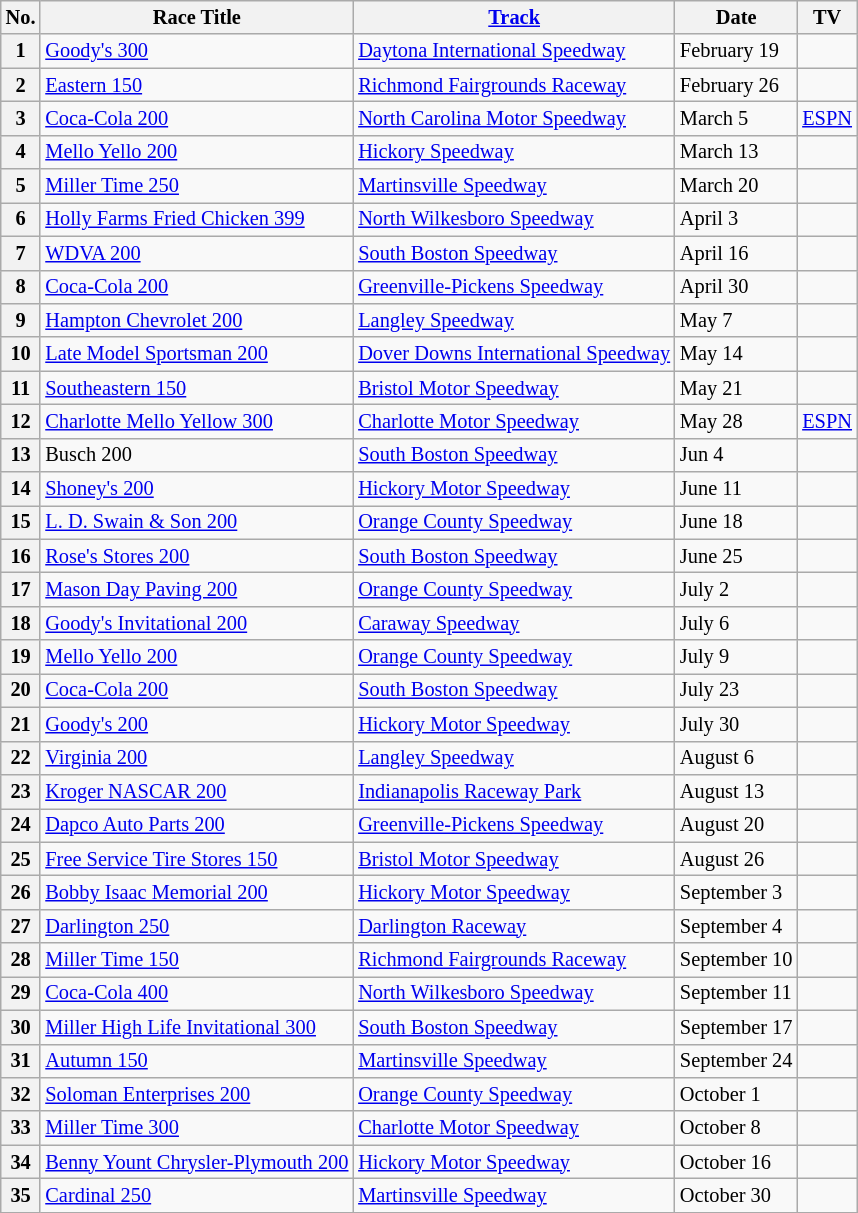<table class="wikitable" style="font-size:85%;">
<tr>
<th>No.</th>
<th>Race Title</th>
<th><a href='#'>Track</a></th>
<th>Date</th>
<th>TV</th>
</tr>
<tr>
<th>1</th>
<td><a href='#'>Goody's 300</a></td>
<td><a href='#'>Daytona International Speedway</a></td>
<td>February 19</td>
<td></td>
</tr>
<tr>
<th>2</th>
<td><a href='#'>Eastern 150</a></td>
<td><a href='#'>Richmond Fairgrounds Raceway</a></td>
<td>February 26</td>
<td></td>
</tr>
<tr>
<th>3</th>
<td><a href='#'>Coca-Cola 200</a></td>
<td><a href='#'>North Carolina Motor Speedway</a></td>
<td>March 5</td>
<td><a href='#'>ESPN</a></td>
</tr>
<tr>
<th>4</th>
<td><a href='#'>Mello Yello 200</a></td>
<td><a href='#'>Hickory Speedway</a></td>
<td>March 13</td>
<td></td>
</tr>
<tr>
<th>5</th>
<td><a href='#'>Miller Time 250</a></td>
<td><a href='#'>Martinsville Speedway</a></td>
<td>March 20</td>
<td></td>
</tr>
<tr>
<th>6</th>
<td><a href='#'>Holly Farms Fried Chicken 399</a></td>
<td><a href='#'>North Wilkesboro Speedway</a></td>
<td>April 3</td>
<td></td>
</tr>
<tr>
<th>7</th>
<td><a href='#'>WDVA 200</a></td>
<td><a href='#'>South Boston Speedway</a></td>
<td>April 16</td>
<td></td>
</tr>
<tr>
<th>8</th>
<td><a href='#'>Coca-Cola 200</a></td>
<td><a href='#'>Greenville-Pickens Speedway</a></td>
<td>April 30</td>
<td></td>
</tr>
<tr>
<th>9</th>
<td><a href='#'>Hampton Chevrolet 200</a></td>
<td><a href='#'>Langley Speedway</a></td>
<td>May 7</td>
<td></td>
</tr>
<tr>
<th>10</th>
<td><a href='#'>Late Model Sportsman 200</a></td>
<td><a href='#'>Dover Downs International Speedway</a></td>
<td>May 14</td>
<td></td>
</tr>
<tr>
<th>11</th>
<td><a href='#'>Southeastern 150</a></td>
<td><a href='#'>Bristol Motor Speedway</a></td>
<td>May 21</td>
<td></td>
</tr>
<tr>
<th>12</th>
<td><a href='#'>Charlotte Mello Yellow 300</a></td>
<td><a href='#'>Charlotte Motor Speedway</a></td>
<td>May 28</td>
<td><a href='#'>ESPN</a></td>
</tr>
<tr>
<th>13</th>
<td>Busch 200</td>
<td><a href='#'>South Boston Speedway</a></td>
<td>Jun 4</td>
<td></td>
</tr>
<tr>
<th>14</th>
<td><a href='#'>Shoney's 200</a></td>
<td><a href='#'>Hickory Motor Speedway</a></td>
<td>June 11</td>
<td></td>
</tr>
<tr>
<th>15</th>
<td><a href='#'>L. D. Swain & Son 200</a></td>
<td><a href='#'>Orange County Speedway</a></td>
<td>June 18</td>
<td></td>
</tr>
<tr>
<th>16</th>
<td><a href='#'>Rose's Stores 200</a></td>
<td><a href='#'>South Boston Speedway</a></td>
<td>June 25</td>
<td></td>
</tr>
<tr>
<th>17</th>
<td><a href='#'>Mason Day Paving 200</a></td>
<td><a href='#'>Orange County Speedway</a></td>
<td>July 2</td>
<td></td>
</tr>
<tr>
<th>18</th>
<td><a href='#'>Goody's Invitational 200</a></td>
<td><a href='#'>Caraway Speedway</a></td>
<td>July 6</td>
<td></td>
</tr>
<tr>
<th>19</th>
<td><a href='#'>Mello Yello 200</a></td>
<td><a href='#'>Orange County Speedway</a></td>
<td>July 9</td>
<td></td>
</tr>
<tr>
<th>20</th>
<td><a href='#'>Coca-Cola 200</a></td>
<td><a href='#'>South Boston Speedway</a></td>
<td>July 23</td>
<td></td>
</tr>
<tr>
<th>21</th>
<td><a href='#'>Goody's 200</a></td>
<td><a href='#'>Hickory Motor Speedway</a></td>
<td>July 30</td>
<td></td>
</tr>
<tr>
<th>22</th>
<td><a href='#'>Virginia 200</a></td>
<td><a href='#'>Langley Speedway</a></td>
<td>August 6</td>
<td></td>
</tr>
<tr>
<th>23</th>
<td><a href='#'>Kroger NASCAR 200</a></td>
<td><a href='#'>Indianapolis Raceway Park</a></td>
<td>August 13</td>
<td></td>
</tr>
<tr>
<th>24</th>
<td><a href='#'>Dapco Auto Parts 200</a></td>
<td><a href='#'>Greenville-Pickens Speedway</a></td>
<td>August 20</td>
<td></td>
</tr>
<tr>
<th>25</th>
<td><a href='#'>Free Service Tire Stores 150</a></td>
<td><a href='#'>Bristol Motor Speedway</a></td>
<td>August 26</td>
<td></td>
</tr>
<tr>
<th>26</th>
<td><a href='#'>Bobby Isaac Memorial 200</a></td>
<td><a href='#'>Hickory Motor Speedway</a></td>
<td>September 3</td>
<td></td>
</tr>
<tr>
<th>27</th>
<td><a href='#'>Darlington 250</a></td>
<td><a href='#'>Darlington Raceway</a></td>
<td>September 4</td>
<td></td>
</tr>
<tr>
<th>28</th>
<td><a href='#'>Miller Time 150</a></td>
<td><a href='#'>Richmond Fairgrounds Raceway</a></td>
<td>September 10</td>
<td></td>
</tr>
<tr>
<th>29</th>
<td><a href='#'>Coca-Cola 400</a></td>
<td><a href='#'>North Wilkesboro Speedway</a></td>
<td>September 11</td>
<td></td>
</tr>
<tr>
<th>30</th>
<td><a href='#'>Miller High Life Invitational 300</a></td>
<td><a href='#'>South Boston Speedway</a></td>
<td>September 17</td>
<td></td>
</tr>
<tr>
<th>31</th>
<td><a href='#'>Autumn 150</a></td>
<td><a href='#'>Martinsville Speedway</a></td>
<td>September 24</td>
<td></td>
</tr>
<tr>
<th>32</th>
<td><a href='#'>Soloman Enterprises 200</a></td>
<td><a href='#'>Orange County Speedway</a></td>
<td>October 1</td>
<td></td>
</tr>
<tr>
<th>33</th>
<td><a href='#'>Miller Time 300</a></td>
<td><a href='#'>Charlotte Motor Speedway</a></td>
<td>October 8</td>
<td></td>
</tr>
<tr>
<th>34</th>
<td><a href='#'>Benny Yount Chrysler-Plymouth 200</a></td>
<td><a href='#'>Hickory Motor Speedway</a></td>
<td>October 16</td>
<td></td>
</tr>
<tr>
<th>35</th>
<td><a href='#'>Cardinal 250</a></td>
<td><a href='#'>Martinsville Speedway</a></td>
<td>October 30</td>
<td></td>
</tr>
</table>
